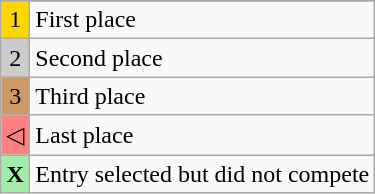<table class="wikitable">
<tr>
</tr>
<tr>
<td style="text-align:center; background-color:#FFD700;">1</td>
<td>First place</td>
</tr>
<tr>
<td style="text-align:center; background-color:#CCC;">2</td>
<td>Second place</td>
</tr>
<tr>
<td style="text-align:center; background-color:#C96;">3</td>
<td>Third place</td>
</tr>
<tr>
<td style="text-align:center; background-color:#FE8080;">◁</td>
<td>Last place</td>
</tr>
<tr>
<td style="text-align:center; background-color:#A4EAA9;"><strong>X</strong></td>
<td>Entry selected but did not compete<br></td>
</tr>
</table>
